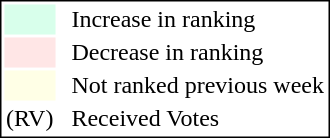<table style="border:1px solid black;">
<tr>
<td style="background:#D8FFEB; width:20px;"></td>
<td> </td>
<td>Increase in ranking</td>
</tr>
<tr>
<td style="background:#FFE6E6; width:20px;"></td>
<td> </td>
<td>Decrease in ranking</td>
</tr>
<tr>
<td style="background:#FFFFE6; width:20px;"></td>
<td> </td>
<td>Not ranked previous week</td>
</tr>
<tr>
<td>(RV)</td>
<td> </td>
<td>Received Votes</td>
</tr>
</table>
